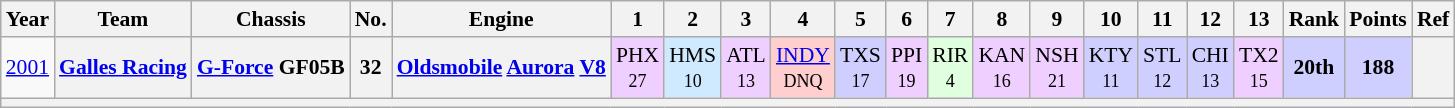<table class="wikitable" style="text-align:center; font-size:90%">
<tr>
<th>Year</th>
<th>Team</th>
<th>Chassis</th>
<th>No.</th>
<th>Engine</th>
<th>1</th>
<th>2</th>
<th>3</th>
<th>4</th>
<th>5</th>
<th>6</th>
<th>7</th>
<th>8</th>
<th>9</th>
<th>10</th>
<th>11</th>
<th>12</th>
<th>13</th>
<th>Rank</th>
<th>Points</th>
<th>Ref</th>
</tr>
<tr>
<td><a href='#'>2001</a></td>
<th><a href='#'>Galles Racing</a></th>
<th><a href='#'>G-Force</a> GF05B</th>
<th>32</th>
<th><a href='#'>Oldsmobile</a> <a href='#'>Aurora</a> <a href='#'>V8</a></th>
<td style="background:#EFCFFF;">PHX<br><small>27</small></td>
<td style="background:#CFEAFF;">HMS<br><small>10</small></td>
<td style="background:#EFCFFF;">ATL<br><small>13</small></td>
<td style="background:#FFCFCF;"><a href='#'>INDY</a><br><small>DNQ</small></td>
<td style="background:#CFCFFF;">TXS<br><small>17</small></td>
<td style="background:#EFCFFF;">PPI<br><small>19</small></td>
<td style="background:#DFFFDF;">RIR<br><small>4</small></td>
<td style="background:#EFCFFF;">KAN<br><small>16</small></td>
<td style="background:#EFCFFF;">NSH<br><small>21</small></td>
<td style="background:#CFCFFF;">KTY<br><small>11</small></td>
<td style="background:#CFCFFF;">STL<br><small>12</small></td>
<td style="background:#CFCFFF;">CHI<br><small>13</small></td>
<td style="background:#EFCFFF;">TX2<br><small>15</small></td>
<td style="background:#CFCFFF;"><strong>20th</strong></td>
<td style="background:#CFCFFF;"><strong>188</strong></td>
<th></th>
</tr>
<tr>
<th colspan="21"></th>
</tr>
</table>
